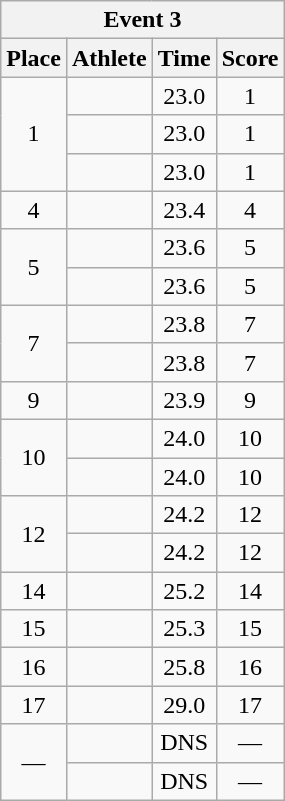<table class=wikitable style="text-align:center">
<tr>
<th colspan=4><strong>Event 3</strong></th>
</tr>
<tr>
<th>Place</th>
<th>Athlete</th>
<th>Time</th>
<th>Score</th>
</tr>
<tr>
<td rowspan=3>1</td>
<td align=left></td>
<td>23.0</td>
<td>1</td>
</tr>
<tr>
<td align=left></td>
<td>23.0</td>
<td>1</td>
</tr>
<tr>
<td align=left></td>
<td>23.0</td>
<td>1</td>
</tr>
<tr>
<td>4</td>
<td align=left></td>
<td>23.4</td>
<td>4</td>
</tr>
<tr>
<td rowspan=2>5</td>
<td align=left></td>
<td>23.6</td>
<td>5</td>
</tr>
<tr>
<td align=left></td>
<td>23.6</td>
<td>5</td>
</tr>
<tr>
<td rowspan=2>7</td>
<td align=left></td>
<td>23.8</td>
<td>7</td>
</tr>
<tr>
<td align=left></td>
<td>23.8</td>
<td>7</td>
</tr>
<tr>
<td>9</td>
<td align=left></td>
<td>23.9</td>
<td>9</td>
</tr>
<tr>
<td rowspan=2>10</td>
<td align=left></td>
<td>24.0</td>
<td>10</td>
</tr>
<tr>
<td align=left></td>
<td>24.0</td>
<td>10</td>
</tr>
<tr>
<td rowspan=2>12</td>
<td align=left></td>
<td>24.2</td>
<td>12</td>
</tr>
<tr>
<td align=left></td>
<td>24.2</td>
<td>12</td>
</tr>
<tr>
<td>14</td>
<td align=left></td>
<td>25.2</td>
<td>14</td>
</tr>
<tr>
<td>15</td>
<td align=left></td>
<td>25.3</td>
<td>15</td>
</tr>
<tr>
<td>16</td>
<td align=left></td>
<td>25.8</td>
<td>16</td>
</tr>
<tr>
<td>17</td>
<td align=left></td>
<td>29.0</td>
<td>17</td>
</tr>
<tr>
<td rowspan=2>—</td>
<td align=left></td>
<td>DNS</td>
<td>—</td>
</tr>
<tr>
<td align=left></td>
<td>DNS</td>
<td>—</td>
</tr>
</table>
